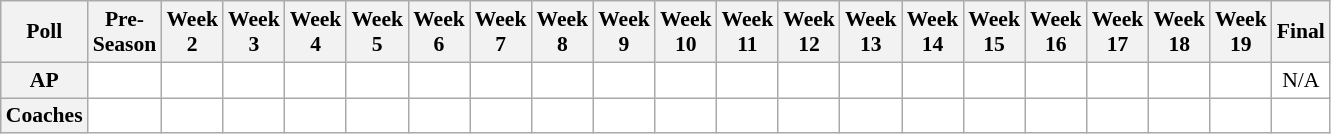<table class="wikitable" style="white-space:nowrap;font-size:90%">
<tr>
<th>Poll</th>
<th>Pre-<br>Season</th>
<th>Week<br>2</th>
<th>Week<br>3</th>
<th>Week<br>4</th>
<th>Week<br>5</th>
<th>Week<br>6</th>
<th>Week<br>7</th>
<th>Week<br>8</th>
<th>Week<br>9</th>
<th>Week<br>10</th>
<th>Week<br>11</th>
<th>Week<br>12</th>
<th>Week<br>13</th>
<th>Week<br>14</th>
<th>Week<br>15</th>
<th>Week<br>16</th>
<th>Week<br>17</th>
<th>Week<br>18</th>
<th>Week<br>19</th>
<th>Final</th>
</tr>
<tr style="text-align:center;">
<th>AP</th>
<td style="background:#FFFFFF;"></td>
<td style="background:#FFFFFF;"></td>
<td style="background:#FFFFFF;"></td>
<td style="background:#FFFFFF;"></td>
<td style="background:#FFFFFF;"></td>
<td style="background:#FFFFFF;"></td>
<td style="background:#FFFFFF;"></td>
<td style="background:#FFFFFF;"></td>
<td style="background:#FFFFFF;"></td>
<td style="background:#FFFFFF;"></td>
<td style="background:#FFFFFF;"></td>
<td style="background:#FFFFFF;"></td>
<td style="background:#FFFFFF;"></td>
<td style="background:#FFFFFF;"></td>
<td style="background:#FFFFFF;"></td>
<td style="background:#FFFFFF;"></td>
<td style="background:#FFFFFF;"></td>
<td style="background:#FFFFFF;"></td>
<td style="background:#FFFFFF;"></td>
<td style="background:#FFFFFF;">N/A</td>
</tr>
<tr style="text-align:center;">
<th>Coaches</th>
<td style="background:#FFFFFF;"></td>
<td style="background:#FFFFFF;"></td>
<td style="background:#FFFFFF;"></td>
<td style="background:#FFFFFF;"></td>
<td style="background:#FFFFFF;"></td>
<td style="background:#FFFFFF;"></td>
<td style="background:#FFFFFF;"></td>
<td style="background:#FFFFFF;"></td>
<td style="background:#FFFFFF;"></td>
<td style="background:#FFFFFF;"></td>
<td style="background:#FFFFFF;"></td>
<td style="background:#FFFFFF;"></td>
<td style="background:#FFFFFF;"></td>
<td style="background:#FFFFFF;"></td>
<td style="background:#FFFFFF;"></td>
<td style="background:#FFFFFF;"></td>
<td style="background:#FFFFFF;"></td>
<td style="background:#FFFFFF;"></td>
<td style="background:#FFFFFF;"></td>
<td style="background:#FFFFFF;"></td>
</tr>
</table>
